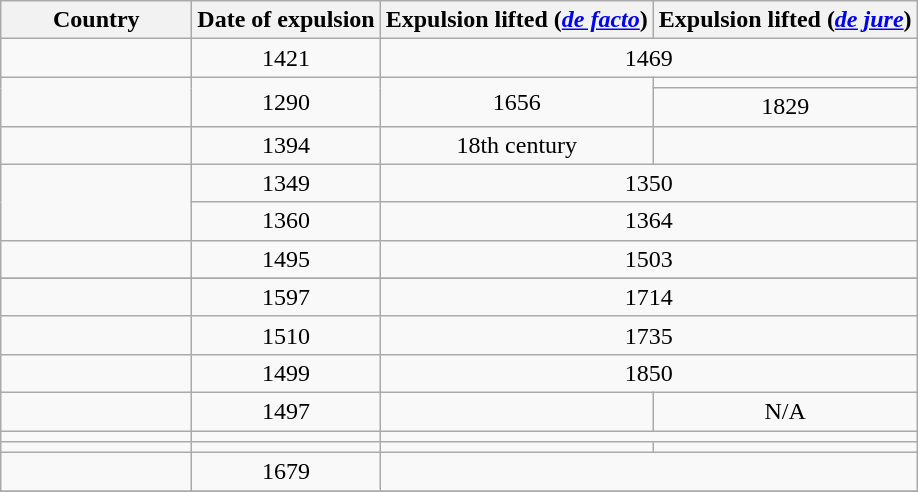<table class="wikitable sortable" style="text-align:center">
<tr>
<th style="width:120px;"><strong>Country</strong></th>
<th><strong>Date of expulsion</strong></th>
<th><strong>Expulsion lifted (<em><a href='#'>de facto</a></em>)</strong></th>
<th><strong>Expulsion lifted (<em><a href='#'>de jure</a></em>)</strong></th>
</tr>
<tr>
<td></td>
<td>1421</td>
<td colspan=2>1469</td>
</tr>
<tr>
<td rowspan=2></td>
<td rowspan=2>1290</td>
<td rowspan=2>1656</td>
<td></td>
</tr>
<tr>
<td>1829</td>
</tr>
<tr>
<td></td>
<td>1394</td>
<td>18th century</td>
<td></td>
</tr>
<tr>
<td rowspan=2></td>
<td>1349</td>
<td colspan=2>1350</td>
</tr>
<tr>
<td>1360</td>
<td colspan=2>1364</td>
</tr>
<tr>
<td></td>
<td>1495</td>
<td colspan=2>1503</td>
</tr>
<tr>
</tr>
<tr>
<td></td>
<td>1597</td>
<td colspan=2>1714</td>
</tr>
<tr>
<td></td>
<td>1510</td>
<td colspan=2>1735</td>
</tr>
<tr>
<td></td>
<td>1499</td>
<td colspan=2>1850</td>
</tr>
<tr>
<td></td>
<td>1497</td>
<td></td>
<td>N/A</td>
</tr>
<tr>
<td></td>
<td></td>
<td colspan=2></td>
</tr>
<tr>
<td></td>
<td></td>
<td></td>
<td></td>
</tr>
<tr>
<td></td>
<td>1679<br></td>
<td colspan=2></td>
</tr>
<tr>
</tr>
</table>
